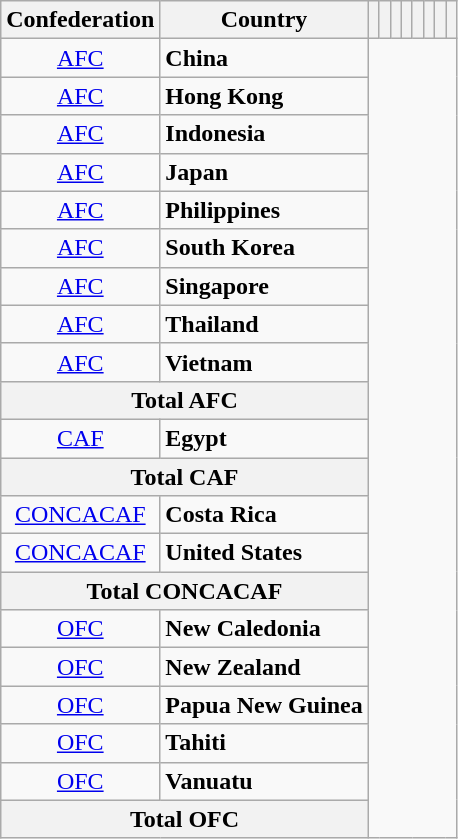<table class="wikitable plainrowheaders sortable" style="text-align:center;">
<tr>
<th scope="col">Confederation</th>
<th scope="col">Country</th>
<th></th>
<th></th>
<th></th>
<th></th>
<th></th>
<th></th>
<th></th>
<th></th>
</tr>
<tr>
<td><a href='#'>AFC</a></td>
<td align=left> <strong>China</strong><br></td>
</tr>
<tr>
<td><a href='#'>AFC</a></td>
<td align=left> <strong>Hong Kong</strong><br></td>
</tr>
<tr>
<td><a href='#'>AFC</a></td>
<td align=left> <strong>Indonesia</strong><br></td>
</tr>
<tr>
<td><a href='#'>AFC</a></td>
<td align=left> <strong>Japan</strong><br></td>
</tr>
<tr>
<td><a href='#'>AFC</a></td>
<td align=left> <strong>Philippines</strong><br></td>
</tr>
<tr>
<td><a href='#'>AFC</a></td>
<td align=left> <strong>South Korea</strong><br></td>
</tr>
<tr>
<td><a href='#'>AFC</a></td>
<td align=left> <strong>Singapore</strong><br></td>
</tr>
<tr>
<td><a href='#'>AFC</a></td>
<td align=left> <strong>Thailand</strong><br></td>
</tr>
<tr>
<td><a href='#'>AFC</a></td>
<td align=left> <strong>Vietnam</strong><br></td>
</tr>
<tr class="sortbottom">
<th colspan=2>Total AFC<br></th>
</tr>
<tr>
<td><a href='#'>CAF</a></td>
<td align=left> <strong>Egypt</strong><br></td>
</tr>
<tr class="sortbottom">
<th colspan=2>Total CAF<br></th>
</tr>
<tr>
<td><a href='#'>CONCACAF</a></td>
<td align=left> <strong>Costa Rica</strong><br></td>
</tr>
<tr>
<td><a href='#'>CONCACAF</a></td>
<td align=left> <strong>United States</strong><br></td>
</tr>
<tr class="sortbottom">
<th colspan=2>Total CONCACAF<br></th>
</tr>
<tr>
<td><a href='#'>OFC</a></td>
<td align=left> <strong>New Caledonia</strong><br></td>
</tr>
<tr>
<td><a href='#'>OFC</a></td>
<td align=left> <strong>New Zealand</strong><br></td>
</tr>
<tr>
<td><a href='#'>OFC</a></td>
<td align=left> <strong>Papua New Guinea</strong><br></td>
</tr>
<tr>
<td><a href='#'>OFC</a></td>
<td align=left> <strong>Tahiti</strong><br></td>
</tr>
<tr>
<td><a href='#'>OFC</a></td>
<td align=left> <strong>Vanuatu</strong><br></td>
</tr>
<tr class="sortbottom">
<th colspan=2>Total OFC<br></th>
</tr>
</table>
